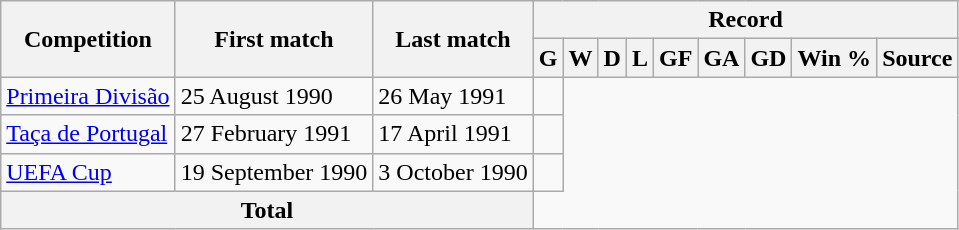<table class="wikitable" style="text-align: center">
<tr>
<th rowspan="2">Competition</th>
<th rowspan="2">First match</th>
<th rowspan="2">Last match</th>
<th colspan="9">Record</th>
</tr>
<tr>
<th>G</th>
<th>W</th>
<th>D</th>
<th>L</th>
<th>GF</th>
<th>GA</th>
<th>GD</th>
<th>Win %</th>
<th>Source</th>
</tr>
<tr>
<td align=left><a href='#'>Primeira Divisão</a></td>
<td align=left>25 August 1990</td>
<td align=left>26 May 1991<br></td>
<td align=left></td>
</tr>
<tr>
<td align=left><a href='#'>Taça de Portugal</a></td>
<td align=left>27 February 1991</td>
<td align=left>17 April 1991<br></td>
<td align=left></td>
</tr>
<tr>
<td align=left><a href='#'>UEFA Cup</a></td>
<td align=left>19 September 1990</td>
<td align=left>3 October 1990<br></td>
<td align=left></td>
</tr>
<tr>
<th colspan="3">Total<br></th>
</tr>
</table>
